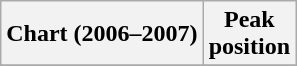<table class="wikitable sortable">
<tr>
<th>Chart (2006–2007)</th>
<th>Peak<br>position</th>
</tr>
<tr>
</tr>
</table>
